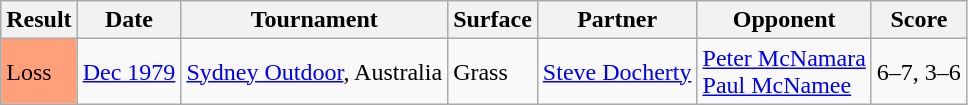<table class="sortable wikitable">
<tr>
<th>Result</th>
<th>Date</th>
<th>Tournament</th>
<th>Surface</th>
<th>Partner</th>
<th>Opponent</th>
<th class="unsortable">Score</th>
</tr>
<tr>
<td style="background:#ffa07a;">Loss</td>
<td><a href='#'>Dec 1979</a></td>
<td><a href='#'>Sydney Outdoor</a>, Australia</td>
<td>Grass</td>
<td> <a href='#'>Steve Docherty</a></td>
<td> <a href='#'>Peter McNamara</a> <br>  <a href='#'>Paul McNamee</a></td>
<td>6–7, 3–6</td>
</tr>
</table>
